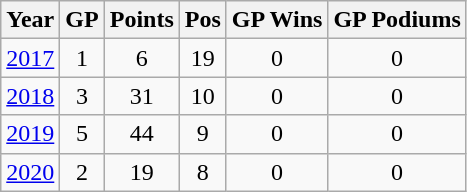<table class="wikitable" style="text-align:center;">
<tr>
<th>Year</th>
<th>GP</th>
<th>Points</th>
<th>Pos</th>
<th>GP Wins</th>
<th>GP Podiums</th>
</tr>
<tr>
<td><a href='#'>2017</a></td>
<td>1</td>
<td>6</td>
<td>19</td>
<td>0</td>
<td>0</td>
</tr>
<tr>
<td><a href='#'>2018</a></td>
<td>3</td>
<td>31</td>
<td>10</td>
<td>0</td>
<td>0</td>
</tr>
<tr>
<td><a href='#'>2019</a></td>
<td>5</td>
<td>44</td>
<td>9</td>
<td>0</td>
<td>0</td>
</tr>
<tr>
<td><a href='#'>2020</a></td>
<td>2</td>
<td>19</td>
<td>8</td>
<td>0</td>
<td>0</td>
</tr>
</table>
